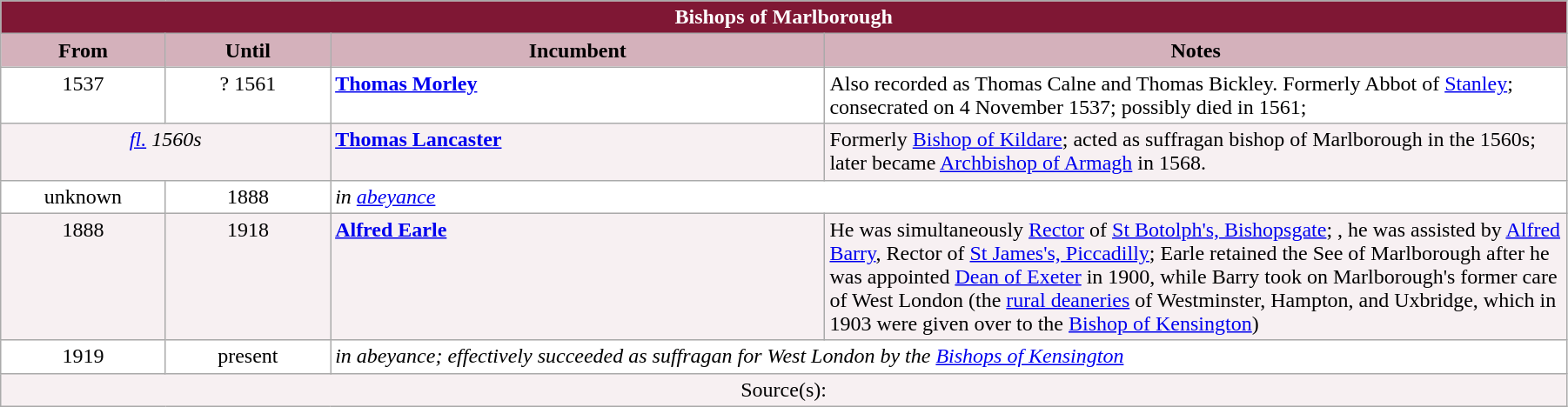<table class="wikitable" style="width:95%;" border="1" cellpadding="2">
<tr>
<th colspan="4" style="background-color: #7F1734; color: white;">Bishops of Marlborough</th>
</tr>
<tr valign=top>
<th style="background-color:#D4B1BB" width="10%">From</th>
<th style="background-color:#D4B1BB" width="10%">Until</th>
<th style="background-color:#D4B1BB" width="30%">Incumbent</th>
<th style="background-color:#D4B1BB" width="45%">Notes</th>
</tr>
<tr valign=top bgcolor="white">
<td align="center">1537</td>
<td align="center">? 1561</td>
<td><strong><a href='#'>Thomas Morley</a></strong></td>
<td>Also recorded as Thomas Calne and Thomas Bickley. Formerly Abbot of <a href='#'>Stanley</a>; consecrated on 4 November 1537; possibly died in 1561;</td>
</tr>
<tr valign=top bgcolor="#F7F0F2">
<td align="center" colspan="2"><em><a href='#'>fl.</a> 1560s</em></td>
<td><strong><a href='#'>Thomas Lancaster</a></strong> </td>
<td>Formerly <a href='#'>Bishop of Kildare</a>; acted as suffragan bishop of Marlborough in the 1560s; later became <a href='#'>Archbishop of Armagh</a> in 1568.</td>
</tr>
<tr valign=top bgcolor="white">
<td align="center">unknown</td>
<td align="center">1888</td>
<td colspan="2"><em>in <a href='#'>abeyance</a></em></td>
</tr>
<tr valign=top bgcolor="#F7F0F2">
<td align="center">1888</td>
<td align="center">1918</td>
<td><strong><a href='#'>Alfred Earle</a></strong></td>
<td>He was simultaneously <a href='#'>Rector</a> of <a href='#'>St Botolph's, Bishopsgate</a>; , he was assisted by <a href='#'>Alfred Barry</a>, Rector of <a href='#'>St James's, Piccadilly</a>; Earle retained the See of Marlborough after he was appointed <a href='#'>Dean of Exeter</a> in 1900, while Barry took on Marlborough's former care of West London (the <a href='#'>rural deaneries</a> of Westminster, Hampton, and Uxbridge, which in 1903 were given over to the <a href='#'>Bishop of Kensington</a>)</td>
</tr>
<tr valign=top bgcolor="white">
<td align="center">1919</td>
<td align="center">present</td>
<td colspan="2"><em>in abeyance; effectively succeeded as suffragan for West London by the <a href='#'>Bishops of Kensington</a></em></td>
</tr>
<tr valign=top bgcolor="#F7F0F2">
<td align="center" colspan="4">Source(s):</td>
</tr>
</table>
